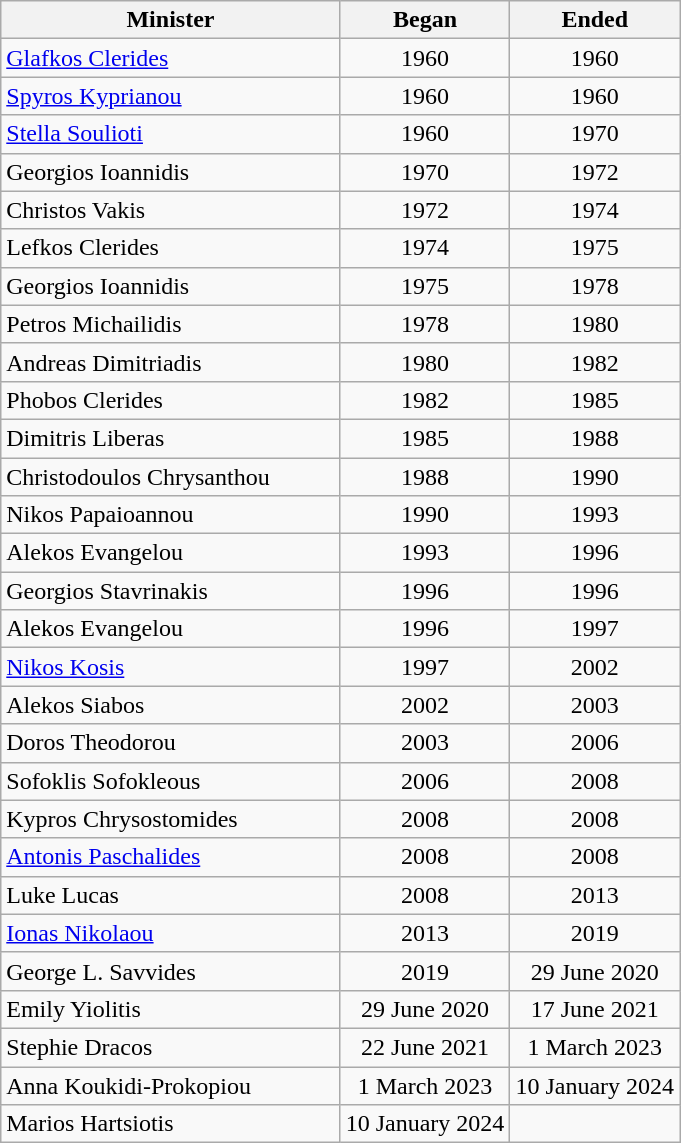<table border="1" class="wikitable">
<tr>
<th width="50%">Minister</th>
<th width="25%">Began</th>
<th width="25%">Ended</th>
</tr>
<tr align=center>
<td align=left><a href='#'>Glafkos Clerides</a></td>
<td>1960</td>
<td>1960</td>
</tr>
<tr align=center>
<td align=left><a href='#'>Spyros Kyprianou</a></td>
<td>1960</td>
<td>1960</td>
</tr>
<tr align=center>
<td align=left><a href='#'>Stella Soulioti</a></td>
<td>1960</td>
<td>1970</td>
</tr>
<tr align=center>
<td align=left>Georgios Ioannidis</td>
<td>1970</td>
<td>1972</td>
</tr>
<tr align=center>
<td align=left>Christos Vakis</td>
<td>1972</td>
<td>1974</td>
</tr>
<tr align=center>
<td align=left>Lefkos Clerides</td>
<td>1974</td>
<td>1975</td>
</tr>
<tr align=center>
<td align=left>Georgios Ioannidis</td>
<td>1975</td>
<td>1978</td>
</tr>
<tr align=center>
<td align=left>Petros Michailidis</td>
<td>1978</td>
<td>1980</td>
</tr>
<tr align=center>
<td align=left>Andreas Dimitriadis</td>
<td>1980</td>
<td>1982</td>
</tr>
<tr align=center>
<td align=left>Phobos Clerides</td>
<td>1982</td>
<td>1985</td>
</tr>
<tr align=center>
<td align=left>Dimitris Liberas</td>
<td>1985</td>
<td>1988</td>
</tr>
<tr align=center>
<td align=left>Christodoulos Chrysanthou</td>
<td>1988</td>
<td>1990</td>
</tr>
<tr align=center>
<td align=left>Nikos Papaioannou</td>
<td>1990</td>
<td>1993</td>
</tr>
<tr align=center>
<td align=left>Alekos Evangelou</td>
<td>1993</td>
<td>1996</td>
</tr>
<tr align=center>
<td align=left>Georgios Stavrinakis</td>
<td>1996</td>
<td>1996</td>
</tr>
<tr align=center>
<td align=left>Alekos Evangelou</td>
<td>1996</td>
<td>1997</td>
</tr>
<tr align=center>
<td align=left><a href='#'>Nikos Kosis</a></td>
<td>1997</td>
<td>2002</td>
</tr>
<tr align=center>
<td align=left>Alekos Siabos</td>
<td>2002</td>
<td>2003</td>
</tr>
<tr align=center>
<td align=left>Doros Theodorou</td>
<td>2003</td>
<td>2006</td>
</tr>
<tr align=center>
<td align=left>Sofoklis Sofokleous</td>
<td>2006</td>
<td>2008</td>
</tr>
<tr align=center>
<td align=left>Kypros Chrysostomides</td>
<td>2008</td>
<td>2008</td>
</tr>
<tr align=center>
<td align=left><a href='#'>Antonis Paschalides</a></td>
<td>2008</td>
<td>2008</td>
</tr>
<tr align=center>
<td align=left>Luke Lucas</td>
<td>2008</td>
<td>2013</td>
</tr>
<tr align=center>
<td align=left><a href='#'>Ionas Nikolaou</a></td>
<td>2013</td>
<td>2019</td>
</tr>
<tr align=center>
<td align=left>George L. Savvides</td>
<td>2019</td>
<td>29 June 2020</td>
</tr>
<tr align=center>
<td align=left>Emily Yiolitis</td>
<td>29 June 2020</td>
<td>17 June 2021</td>
</tr>
<tr align=center>
<td align=left>Stephie Dracos</td>
<td>22 June 2021</td>
<td>1 March 2023</td>
</tr>
<tr align=center>
<td align=left>Anna Koukidi-Prokopiou</td>
<td>1 March 2023</td>
<td>10 January 2024</td>
</tr>
<tr align=center>
<td align=left>Marios Hartsiotis</td>
<td>10 January 2024</td>
<td></td>
</tr>
</table>
